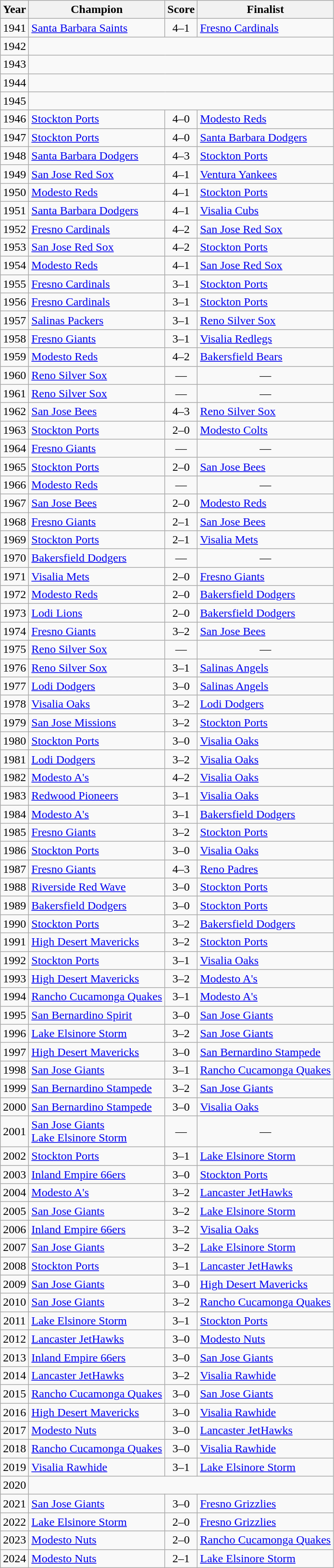<table class="wikitable sortable" style="text-align:center;">
<tr>
<th>Year</th>
<th>Champion</th>
<th class="unsortable">Score</th>
<th>Finalist</th>
</tr>
<tr>
<td>1941</td>
<td align=left><a href='#'>Santa Barbara Saints</a></td>
<td>4–1</td>
<td align=left><a href='#'>Fresno Cardinals</a></td>
</tr>
<tr>
<td>1942</td>
<td colspan=3; align=center></td>
</tr>
<tr>
<td>1943</td>
<td colspan=3; align=center></td>
</tr>
<tr>
<td>1944</td>
<td colspan=3; align=center></td>
</tr>
<tr>
<td>1945</td>
<td colspan=3; align=center></td>
</tr>
<tr>
<td>1946</td>
<td align=left><a href='#'>Stockton Ports</a></td>
<td>4–0</td>
<td align=left><a href='#'>Modesto Reds</a></td>
</tr>
<tr>
<td>1947</td>
<td align=left><a href='#'>Stockton Ports</a></td>
<td>4–0</td>
<td align=left><a href='#'>Santa Barbara Dodgers</a></td>
</tr>
<tr>
<td>1948</td>
<td align=left><a href='#'>Santa Barbara Dodgers</a></td>
<td>4–3</td>
<td align=left><a href='#'>Stockton Ports</a></td>
</tr>
<tr>
<td>1949</td>
<td align=left><a href='#'>San Jose Red Sox</a></td>
<td>4–1</td>
<td align=left><a href='#'>Ventura Yankees</a></td>
</tr>
<tr>
<td>1950</td>
<td align=left><a href='#'>Modesto Reds</a></td>
<td>4–1</td>
<td align=left><a href='#'>Stockton Ports</a></td>
</tr>
<tr>
<td>1951</td>
<td align=left><a href='#'>Santa Barbara Dodgers</a></td>
<td>4–1</td>
<td align=left><a href='#'>Visalia Cubs</a></td>
</tr>
<tr>
<td>1952</td>
<td align=left><a href='#'>Fresno Cardinals</a></td>
<td>4–2</td>
<td align=left><a href='#'>San Jose Red Sox</a></td>
</tr>
<tr>
<td>1953</td>
<td align=left><a href='#'>San Jose Red Sox</a></td>
<td>4–2</td>
<td align=left><a href='#'>Stockton Ports</a></td>
</tr>
<tr>
<td>1954</td>
<td align=left><a href='#'>Modesto Reds</a></td>
<td>4–1</td>
<td align=left><a href='#'>San Jose Red Sox</a></td>
</tr>
<tr>
<td>1955</td>
<td align=left><a href='#'>Fresno Cardinals</a></td>
<td>3–1</td>
<td align=left><a href='#'>Stockton Ports</a></td>
</tr>
<tr>
<td>1956</td>
<td align=left><a href='#'>Fresno Cardinals</a></td>
<td>3–1</td>
<td align=left><a href='#'>Stockton Ports</a></td>
</tr>
<tr>
<td>1957</td>
<td align=left><a href='#'>Salinas Packers</a></td>
<td>3–1</td>
<td align=left><a href='#'>Reno Silver Sox</a></td>
</tr>
<tr>
<td>1958</td>
<td align=left><a href='#'>Fresno Giants</a></td>
<td>3–1</td>
<td align=left><a href='#'>Visalia Redlegs</a></td>
</tr>
<tr>
<td>1959</td>
<td align=left><a href='#'>Modesto Reds</a></td>
<td>4–2</td>
<td align=left><a href='#'>Bakersfield Bears</a></td>
</tr>
<tr>
<td>1960</td>
<td align=left><a href='#'>Reno Silver Sox</a></td>
<td>—</td>
<td>—</td>
</tr>
<tr>
<td>1961</td>
<td align=left><a href='#'>Reno Silver Sox</a></td>
<td>—</td>
<td>—</td>
</tr>
<tr>
<td>1962</td>
<td align=left><a href='#'>San Jose Bees</a></td>
<td>4–3</td>
<td align=left><a href='#'>Reno Silver Sox</a></td>
</tr>
<tr>
<td>1963</td>
<td align=left><a href='#'>Stockton Ports</a></td>
<td>2–0</td>
<td align=left><a href='#'>Modesto Colts</a></td>
</tr>
<tr>
<td>1964</td>
<td align=left><a href='#'>Fresno Giants</a></td>
<td>—</td>
<td>—</td>
</tr>
<tr>
<td>1965</td>
<td align=left><a href='#'>Stockton Ports</a></td>
<td>2–0</td>
<td align=left><a href='#'>San Jose Bees</a></td>
</tr>
<tr>
<td>1966</td>
<td align=left><a href='#'>Modesto Reds</a></td>
<td>—</td>
<td>—</td>
</tr>
<tr>
<td>1967</td>
<td align=left><a href='#'>San Jose Bees</a></td>
<td>2–0</td>
<td align=left><a href='#'>Modesto Reds</a></td>
</tr>
<tr>
<td>1968</td>
<td align=left><a href='#'>Fresno Giants</a></td>
<td>2–1</td>
<td align=left><a href='#'>San Jose Bees</a></td>
</tr>
<tr>
<td>1969</td>
<td align=left><a href='#'>Stockton Ports</a></td>
<td>2–1</td>
<td align=left><a href='#'>Visalia Mets</a></td>
</tr>
<tr>
<td>1970</td>
<td align=left><a href='#'>Bakersfield Dodgers</a></td>
<td>—</td>
<td>—</td>
</tr>
<tr>
<td>1971</td>
<td align=left><a href='#'>Visalia Mets</a></td>
<td>2–0</td>
<td align=left><a href='#'>Fresno Giants</a></td>
</tr>
<tr>
<td>1972</td>
<td align=left><a href='#'>Modesto Reds</a></td>
<td>2–0</td>
<td align=left><a href='#'>Bakersfield Dodgers</a></td>
</tr>
<tr>
<td>1973</td>
<td align=left><a href='#'>Lodi Lions</a></td>
<td>2–0</td>
<td align=left><a href='#'>Bakersfield Dodgers</a></td>
</tr>
<tr>
<td>1974</td>
<td align=left><a href='#'>Fresno Giants</a></td>
<td>3–2</td>
<td align=left><a href='#'>San Jose Bees</a></td>
</tr>
<tr>
<td>1975</td>
<td align=left><a href='#'>Reno Silver Sox</a></td>
<td>—</td>
<td>—</td>
</tr>
<tr>
<td>1976</td>
<td align=left><a href='#'>Reno Silver Sox</a></td>
<td>3–1</td>
<td align=left><a href='#'>Salinas Angels</a></td>
</tr>
<tr>
<td>1977</td>
<td align=left><a href='#'>Lodi Dodgers</a></td>
<td>3–0</td>
<td align=left><a href='#'>Salinas Angels</a></td>
</tr>
<tr>
<td>1978</td>
<td align=left><a href='#'>Visalia Oaks</a></td>
<td>3–2</td>
<td align=left><a href='#'>Lodi Dodgers</a></td>
</tr>
<tr>
<td>1979</td>
<td align=left><a href='#'>San Jose Missions</a></td>
<td>3–2</td>
<td align=left><a href='#'>Stockton Ports</a></td>
</tr>
<tr>
<td>1980</td>
<td align=left><a href='#'>Stockton Ports</a></td>
<td>3–0</td>
<td align=left><a href='#'>Visalia Oaks</a></td>
</tr>
<tr>
<td>1981</td>
<td align=left><a href='#'>Lodi Dodgers</a></td>
<td>3–2</td>
<td align=left><a href='#'>Visalia Oaks</a></td>
</tr>
<tr>
<td>1982</td>
<td align=left><a href='#'>Modesto A's</a></td>
<td>4–2</td>
<td align=left><a href='#'>Visalia Oaks</a></td>
</tr>
<tr>
<td>1983</td>
<td align=left><a href='#'>Redwood Pioneers</a></td>
<td>3–1</td>
<td align=left><a href='#'>Visalia Oaks</a></td>
</tr>
<tr>
<td>1984</td>
<td align=left><a href='#'>Modesto A's</a></td>
<td>3–1</td>
<td align=left><a href='#'>Bakersfield Dodgers</a></td>
</tr>
<tr>
<td>1985</td>
<td align=left><a href='#'>Fresno Giants</a></td>
<td>3–2</td>
<td align=left><a href='#'>Stockton Ports</a></td>
</tr>
<tr>
<td>1986</td>
<td align=left><a href='#'>Stockton Ports</a></td>
<td>3–0</td>
<td align=left><a href='#'>Visalia Oaks</a></td>
</tr>
<tr>
<td>1987</td>
<td align=left><a href='#'>Fresno Giants</a></td>
<td>4–3</td>
<td align=left><a href='#'>Reno Padres</a></td>
</tr>
<tr>
<td>1988</td>
<td align=left><a href='#'>Riverside Red Wave</a></td>
<td>3–0</td>
<td align=left><a href='#'>Stockton Ports</a></td>
</tr>
<tr>
<td>1989</td>
<td align=left><a href='#'>Bakersfield Dodgers</a></td>
<td>3–0</td>
<td align=left><a href='#'>Stockton Ports</a></td>
</tr>
<tr>
<td>1990</td>
<td align=left><a href='#'>Stockton Ports</a></td>
<td>3–2</td>
<td align=left><a href='#'>Bakersfield Dodgers</a></td>
</tr>
<tr>
<td>1991</td>
<td align=left><a href='#'>High Desert Mavericks</a></td>
<td>3–2</td>
<td align=left><a href='#'>Stockton Ports</a></td>
</tr>
<tr>
<td>1992</td>
<td align=left><a href='#'>Stockton Ports</a></td>
<td>3–1</td>
<td align=left><a href='#'>Visalia Oaks</a></td>
</tr>
<tr>
<td>1993</td>
<td align=left><a href='#'>High Desert Mavericks</a></td>
<td>3–2</td>
<td align=left><a href='#'>Modesto A's</a></td>
</tr>
<tr>
<td>1994</td>
<td align=left><a href='#'>Rancho Cucamonga Quakes</a></td>
<td>3–1</td>
<td align=left><a href='#'>Modesto A's</a></td>
</tr>
<tr>
<td>1995</td>
<td align=left><a href='#'>San Bernardino Spirit</a></td>
<td>3–0</td>
<td align=left><a href='#'>San Jose Giants</a></td>
</tr>
<tr>
<td>1996</td>
<td align=left><a href='#'>Lake Elsinore Storm</a></td>
<td>3–2</td>
<td align=left><a href='#'>San Jose Giants</a></td>
</tr>
<tr>
<td>1997</td>
<td align=left><a href='#'>High Desert Mavericks</a></td>
<td>3–0</td>
<td align=left><a href='#'>San Bernardino Stampede</a></td>
</tr>
<tr>
<td>1998</td>
<td align=left><a href='#'>San Jose Giants</a></td>
<td>3–1</td>
<td align=left><a href='#'>Rancho Cucamonga Quakes</a></td>
</tr>
<tr>
<td>1999</td>
<td align=left><a href='#'>San Bernardino Stampede</a></td>
<td>3–2</td>
<td align=left><a href='#'>San Jose Giants</a></td>
</tr>
<tr>
<td>2000</td>
<td align=left><a href='#'>San Bernardino Stampede</a></td>
<td>3–0</td>
<td align=left><a href='#'>Visalia Oaks</a></td>
</tr>
<tr>
<td>2001<br></td>
<td align=left><a href='#'>San Jose Giants</a><br><a href='#'>Lake Elsinore Storm</a></td>
<td>—</td>
<td>—</td>
</tr>
<tr>
<td>2002</td>
<td align=left><a href='#'>Stockton Ports</a></td>
<td>3–1</td>
<td align=left><a href='#'>Lake Elsinore Storm</a></td>
</tr>
<tr>
<td>2003</td>
<td align=left><a href='#'>Inland Empire 66ers</a></td>
<td>3–0</td>
<td align=left><a href='#'>Stockton Ports</a></td>
</tr>
<tr>
<td>2004</td>
<td align=left><a href='#'>Modesto A's</a></td>
<td>3–2</td>
<td align=left><a href='#'>Lancaster JetHawks</a></td>
</tr>
<tr>
<td>2005</td>
<td align=left><a href='#'>San Jose Giants</a></td>
<td>3–2</td>
<td align=left><a href='#'>Lake Elsinore Storm</a></td>
</tr>
<tr>
<td>2006</td>
<td align=left><a href='#'>Inland Empire 66ers</a></td>
<td>3–2</td>
<td align=left><a href='#'>Visalia Oaks</a></td>
</tr>
<tr>
<td>2007</td>
<td align=left><a href='#'>San Jose Giants</a></td>
<td>3–2</td>
<td align=left><a href='#'>Lake Elsinore Storm</a></td>
</tr>
<tr>
<td>2008</td>
<td align=left><a href='#'>Stockton Ports</a></td>
<td>3–1</td>
<td align=left><a href='#'>Lancaster JetHawks</a></td>
</tr>
<tr>
<td>2009</td>
<td align=left><a href='#'>San Jose Giants</a></td>
<td>3–0</td>
<td align=left><a href='#'>High Desert Mavericks</a></td>
</tr>
<tr>
<td>2010</td>
<td align=left><a href='#'>San Jose Giants</a></td>
<td>3–2</td>
<td align=left><a href='#'>Rancho Cucamonga Quakes</a></td>
</tr>
<tr>
<td>2011</td>
<td align=left><a href='#'>Lake Elsinore Storm</a></td>
<td>3–1</td>
<td align=left><a href='#'>Stockton Ports</a></td>
</tr>
<tr>
<td>2012</td>
<td align=left><a href='#'>Lancaster JetHawks</a></td>
<td>3–0</td>
<td align=left><a href='#'>Modesto Nuts</a></td>
</tr>
<tr>
<td>2013</td>
<td align=left><a href='#'>Inland Empire 66ers</a></td>
<td>3–0</td>
<td align=left><a href='#'>San Jose Giants</a></td>
</tr>
<tr>
<td>2014</td>
<td align=left><a href='#'>Lancaster JetHawks</a></td>
<td>3–2</td>
<td align=left><a href='#'>Visalia Rawhide</a></td>
</tr>
<tr>
<td>2015</td>
<td align=left><a href='#'>Rancho Cucamonga Quakes</a></td>
<td>3–0</td>
<td align=left><a href='#'>San Jose Giants</a></td>
</tr>
<tr>
<td>2016</td>
<td align=left><a href='#'>High Desert Mavericks</a></td>
<td>3–0</td>
<td align=left><a href='#'>Visalia Rawhide</a></td>
</tr>
<tr>
<td>2017</td>
<td align=left><a href='#'>Modesto Nuts</a></td>
<td>3–0</td>
<td align=left><a href='#'>Lancaster JetHawks</a></td>
</tr>
<tr>
<td>2018</td>
<td align=left><a href='#'>Rancho Cucamonga Quakes</a></td>
<td>3–0</td>
<td align=left><a href='#'>Visalia Rawhide</a></td>
</tr>
<tr>
<td>2019</td>
<td align=left><a href='#'>Visalia Rawhide</a></td>
<td>3–1</td>
<td align=left><a href='#'>Lake Elsinore Storm</a></td>
</tr>
<tr>
<td>2020</td>
<td align=center colspan="3"></td>
</tr>
<tr>
<td>2021</td>
<td align=left><a href='#'>San Jose Giants</a></td>
<td>3–0</td>
<td align=left><a href='#'>Fresno Grizzlies</a></td>
</tr>
<tr>
<td>2022</td>
<td align=left><a href='#'>Lake Elsinore Storm</a></td>
<td>2–0</td>
<td align=left><a href='#'>Fresno Grizzlies</a></td>
</tr>
<tr>
<td>2023</td>
<td align=left><a href='#'>Modesto Nuts</a></td>
<td>2–0</td>
<td align=left><a href='#'>Rancho Cucamonga Quakes</a></td>
</tr>
<tr>
<td>2024</td>
<td align=left><a href='#'>Modesto Nuts</a></td>
<td>2–1</td>
<td align=left><a href='#'>Lake Elsinore Storm</a></td>
</tr>
</table>
